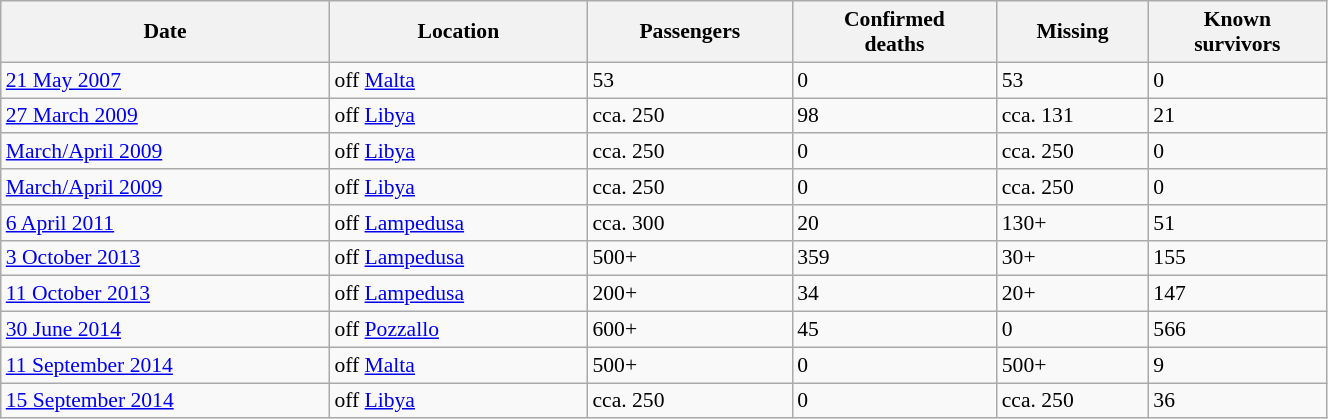<table class="wikitable" width=70% style="font-size: 90%;">
<tr>
<th>Date</th>
<th>Location</th>
<th>Passengers</th>
<th>Confirmed <br>deaths</th>
<th>Missing</th>
<th>Known <br>survivors</th>
</tr>
<tr>
<td><a href='#'>21 May 2007</a></td>
<td>off <a href='#'>Malta</a></td>
<td>53</td>
<td>0</td>
<td>53</td>
<td>0</td>
</tr>
<tr>
<td><a href='#'>27 March 2009</a></td>
<td>off <a href='#'>Libya</a></td>
<td>cca. 250</td>
<td>98</td>
<td>cca. 131</td>
<td>21</td>
</tr>
<tr>
<td><a href='#'>March/April 2009</a></td>
<td>off <a href='#'>Libya</a></td>
<td>cca. 250</td>
<td>0</td>
<td>cca. 250</td>
<td>0</td>
</tr>
<tr>
<td><a href='#'>March/April 2009</a></td>
<td>off <a href='#'>Libya</a></td>
<td>cca. 250</td>
<td>0</td>
<td>cca. 250</td>
<td>0</td>
</tr>
<tr>
<td><a href='#'>6 April 2011</a></td>
<td>off <a href='#'>Lampedusa</a></td>
<td>cca. 300</td>
<td>20</td>
<td>130+</td>
<td>51</td>
</tr>
<tr>
<td><a href='#'>3 October 2013</a></td>
<td>off <a href='#'>Lampedusa</a></td>
<td>500+</td>
<td>359</td>
<td>30+</td>
<td>155</td>
</tr>
<tr>
<td><a href='#'>11 October 2013</a></td>
<td>off <a href='#'>Lampedusa</a></td>
<td>200+</td>
<td>34</td>
<td>20+</td>
<td>147</td>
</tr>
<tr>
<td><a href='#'>30 June 2014</a></td>
<td>off <a href='#'>Pozzallo</a></td>
<td>600+</td>
<td>45</td>
<td>0</td>
<td>566</td>
</tr>
<tr>
<td><a href='#'>11 September 2014</a></td>
<td>off <a href='#'>Malta</a></td>
<td>500+</td>
<td>0</td>
<td>500+</td>
<td>9</td>
</tr>
<tr>
<td><a href='#'>15 September 2014</a></td>
<td>off <a href='#'>Libya</a></td>
<td>cca. 250</td>
<td>0</td>
<td>cca. 250</td>
<td>36</td>
</tr>
</table>
